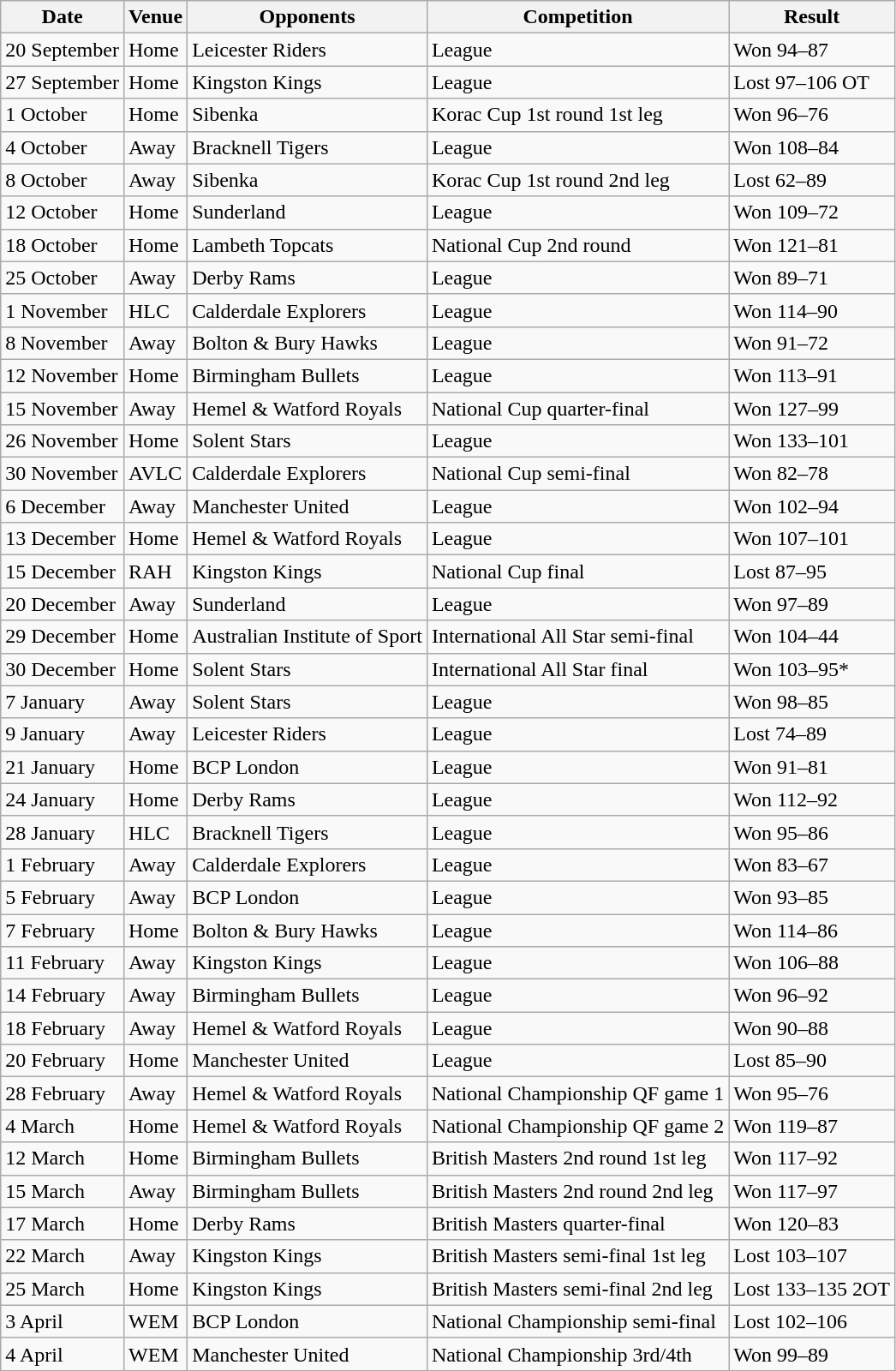<table class="wikitable">
<tr>
<th>Date</th>
<th>Venue</th>
<th>Opponents</th>
<th>Competition</th>
<th>Result</th>
</tr>
<tr>
<td>20 September</td>
<td>Home</td>
<td>Leicester Riders</td>
<td>League</td>
<td>Won 94–87</td>
</tr>
<tr>
<td>27 September</td>
<td>Home</td>
<td>Kingston Kings</td>
<td>League</td>
<td>Lost 97–106 OT</td>
</tr>
<tr>
<td>1 October</td>
<td>Home</td>
<td>Sibenka</td>
<td>Korac Cup 1st round 1st leg</td>
<td>Won 96–76</td>
</tr>
<tr>
<td>4 October</td>
<td>Away</td>
<td>Bracknell Tigers</td>
<td>League</td>
<td>Won 108–84</td>
</tr>
<tr>
<td>8 October</td>
<td>Away</td>
<td>Sibenka</td>
<td>Korac Cup 1st round 2nd leg</td>
<td>Lost 62–89</td>
</tr>
<tr>
<td>12 October</td>
<td>Home</td>
<td>Sunderland</td>
<td>League</td>
<td>Won 109–72</td>
</tr>
<tr>
<td>18 October</td>
<td>Home</td>
<td>Lambeth Topcats</td>
<td>National Cup 2nd round</td>
<td>Won 121–81</td>
</tr>
<tr>
<td>25 October</td>
<td>Away</td>
<td>Derby Rams</td>
<td>League</td>
<td>Won 89–71</td>
</tr>
<tr>
<td>1 November</td>
<td>HLC</td>
<td>Calderdale Explorers</td>
<td>League</td>
<td>Won 114–90</td>
</tr>
<tr>
<td>8 November</td>
<td>Away</td>
<td>Bolton & Bury Hawks</td>
<td>League</td>
<td>Won 91–72</td>
</tr>
<tr>
<td>12 November</td>
<td>Home</td>
<td>Birmingham Bullets</td>
<td>League</td>
<td>Won 113–91</td>
</tr>
<tr>
<td>15 November</td>
<td>Away</td>
<td>Hemel & Watford Royals</td>
<td>National Cup quarter-final</td>
<td>Won 127–99</td>
</tr>
<tr>
<td>26 November</td>
<td>Home</td>
<td>Solent Stars</td>
<td>League</td>
<td>Won 133–101</td>
</tr>
<tr>
<td>30 November</td>
<td>AVLC</td>
<td>Calderdale Explorers</td>
<td>National Cup semi-final</td>
<td>Won 82–78</td>
</tr>
<tr>
<td>6 December</td>
<td>Away</td>
<td>Manchester United</td>
<td>League</td>
<td>Won 102–94</td>
</tr>
<tr>
<td>13 December</td>
<td>Home</td>
<td>Hemel & Watford Royals</td>
<td>League</td>
<td>Won 107–101</td>
</tr>
<tr>
<td>15 December</td>
<td>RAH</td>
<td>Kingston Kings</td>
<td>National Cup final</td>
<td>Lost 87–95</td>
</tr>
<tr>
<td>20 December</td>
<td>Away</td>
<td>Sunderland</td>
<td>League</td>
<td>Won 97–89</td>
</tr>
<tr>
<td>29 December</td>
<td>Home</td>
<td>Australian Institute of Sport</td>
<td>International All Star semi-final</td>
<td>Won 104–44</td>
</tr>
<tr>
<td>30 December</td>
<td>Home</td>
<td>Solent Stars</td>
<td>International All Star final</td>
<td>Won 103–95*</td>
</tr>
<tr>
<td>7 January</td>
<td>Away</td>
<td>Solent Stars</td>
<td>League</td>
<td>Won 98–85</td>
</tr>
<tr>
<td>9 January</td>
<td>Away</td>
<td>Leicester Riders</td>
<td>League</td>
<td>Lost 74–89</td>
</tr>
<tr>
<td>21 January</td>
<td>Home</td>
<td>BCP London</td>
<td>League</td>
<td>Won 91–81</td>
</tr>
<tr>
<td>24 January</td>
<td>Home</td>
<td>Derby Rams</td>
<td>League</td>
<td>Won 112–92</td>
</tr>
<tr>
<td>28 January</td>
<td>HLC</td>
<td>Bracknell Tigers</td>
<td>League</td>
<td>Won 95–86</td>
</tr>
<tr>
<td>1 February</td>
<td>Away</td>
<td>Calderdale Explorers</td>
<td>League</td>
<td>Won 83–67</td>
</tr>
<tr>
<td>5 February</td>
<td>Away</td>
<td>BCP London</td>
<td>League</td>
<td>Won 93–85</td>
</tr>
<tr>
<td>7 February</td>
<td>Home</td>
<td>Bolton & Bury Hawks</td>
<td>League</td>
<td>Won 114–86</td>
</tr>
<tr>
<td>11 February</td>
<td>Away</td>
<td>Kingston Kings</td>
<td>League</td>
<td>Won 106–88</td>
</tr>
<tr>
<td>14 February</td>
<td>Away</td>
<td>Birmingham Bullets</td>
<td>League</td>
<td>Won 96–92</td>
</tr>
<tr>
<td>18 February</td>
<td>Away</td>
<td>Hemel & Watford Royals</td>
<td>League</td>
<td>Won 90–88</td>
</tr>
<tr>
<td>20 February</td>
<td>Home</td>
<td>Manchester United</td>
<td>League</td>
<td>Lost 85–90</td>
</tr>
<tr>
<td>28 February</td>
<td>Away</td>
<td>Hemel & Watford Royals</td>
<td>National Championship QF game 1</td>
<td>Won 95–76</td>
</tr>
<tr>
<td>4 March</td>
<td>Home</td>
<td>Hemel & Watford Royals</td>
<td>National Championship QF game 2</td>
<td>Won 119–87</td>
</tr>
<tr>
<td>12 March</td>
<td>Home</td>
<td>Birmingham Bullets</td>
<td>British Masters 2nd round 1st leg</td>
<td>Won 117–92</td>
</tr>
<tr>
<td>15 March</td>
<td>Away</td>
<td>Birmingham Bullets</td>
<td>British Masters 2nd round 2nd leg</td>
<td>Won 117–97</td>
</tr>
<tr>
<td>17 March</td>
<td>Home</td>
<td>Derby Rams</td>
<td>British Masters quarter-final</td>
<td>Won 120–83</td>
</tr>
<tr>
<td>22 March</td>
<td>Away</td>
<td>Kingston Kings</td>
<td>British Masters semi-final 1st leg</td>
<td>Lost 103–107</td>
</tr>
<tr>
<td>25 March</td>
<td>Home</td>
<td>Kingston Kings</td>
<td>British Masters semi-final 2nd leg</td>
<td>Lost 133–135 2OT</td>
</tr>
<tr>
<td>3 April</td>
<td>WEM</td>
<td>BCP London</td>
<td>National Championship semi-final</td>
<td>Lost 102–106</td>
</tr>
<tr>
<td>4 April</td>
<td>WEM</td>
<td>Manchester United</td>
<td>National Championship 3rd/4th</td>
<td>Won 99–89</td>
</tr>
</table>
